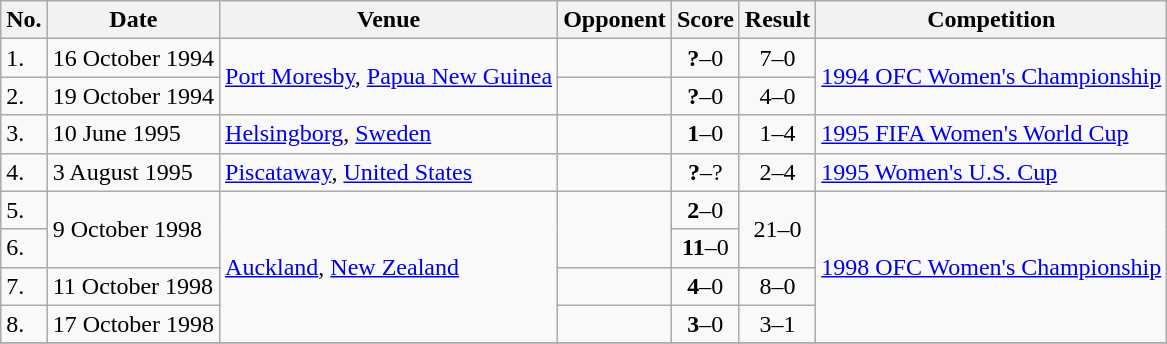<table class="wikitable">
<tr>
<th>No.</th>
<th>Date</th>
<th>Venue</th>
<th>Opponent</th>
<th>Score</th>
<th>Result</th>
<th>Competition</th>
</tr>
<tr>
<td>1.</td>
<td>16 October 1994</td>
<td rowspan=2><a href='#'>Port Moresby</a>, <a href='#'>Papua New Guinea</a></td>
<td></td>
<td align=center><strong>?</strong>–0</td>
<td align=center>7–0</td>
<td rowspan=2><a href='#'>1994 OFC Women's Championship</a></td>
</tr>
<tr>
<td>2.</td>
<td>19 October 1994</td>
<td></td>
<td align=center><strong>?</strong>–0</td>
<td align=center>4–0</td>
</tr>
<tr>
<td>3.</td>
<td>10 June 1995</td>
<td><a href='#'>Helsingborg</a>, <a href='#'>Sweden</a></td>
<td></td>
<td align=center><strong>1</strong>–0</td>
<td align=center>1–4</td>
<td><a href='#'>1995 FIFA Women's World Cup</a></td>
</tr>
<tr>
<td>4.</td>
<td>3 August 1995</td>
<td><a href='#'>Piscataway</a>, <a href='#'>United States</a></td>
<td></td>
<td align=center><strong>?</strong>–?</td>
<td align=center>2–4</td>
<td><a href='#'>1995 Women's U.S. Cup</a></td>
</tr>
<tr>
<td>5.</td>
<td rowspan=2>9 October 1998</td>
<td rowspan=4><a href='#'>Auckland</a>, <a href='#'>New Zealand</a></td>
<td rowspan=2></td>
<td align=center><strong>2</strong>–0</td>
<td rowspan=2 align=center>21–0</td>
<td rowspan=4><a href='#'>1998 OFC Women's Championship</a></td>
</tr>
<tr>
<td>6.</td>
<td align=center><strong>11</strong>–0</td>
</tr>
<tr>
<td>7.</td>
<td>11 October 1998</td>
<td></td>
<td align=center><strong>4</strong>–0</td>
<td align=center>8–0</td>
</tr>
<tr>
<td>8.</td>
<td>17 October 1998</td>
<td></td>
<td align=center><strong>3</strong>–0</td>
<td align=center>3–1</td>
</tr>
<tr>
</tr>
</table>
